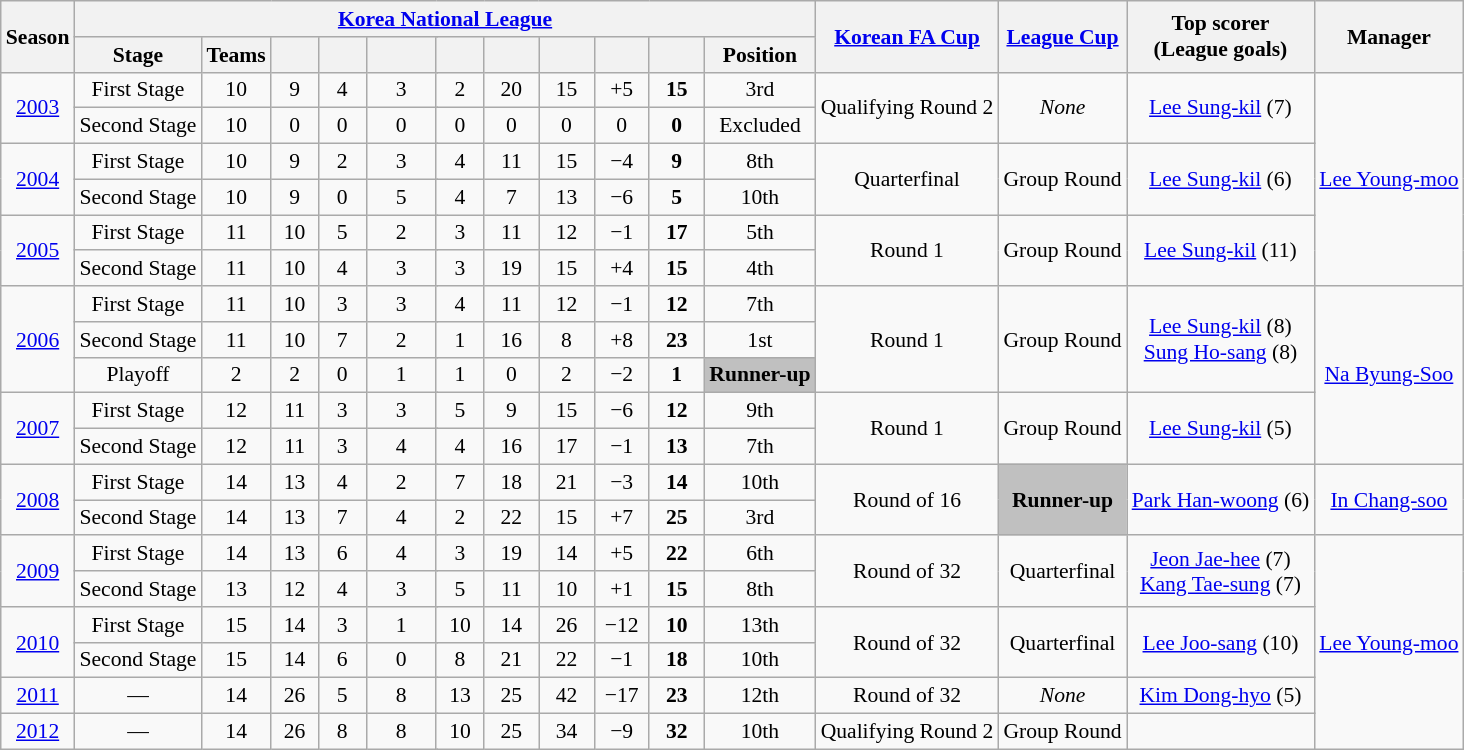<table class="wikitable" style="text-align:center; font-size:90%;">
<tr>
<th rowspan=2>Season</th>
<th colspan=12><a href='#'>Korea National League</a></th>
<th rowspan=2><a href='#'>Korean FA Cup</a></th>
<th rowspan=2><a href='#'>League Cup</a></th>
<th rowspan=2>Top scorer <br> (League goals)</th>
<th rowspan=2>Manager</th>
</tr>
<tr>
<th>Stage</th>
<th>Teams</th>
<th width=25></th>
<th width=25></th>
<th width=40 colspan=2></th>
<th width=25></th>
<th width=30></th>
<th width=30></th>
<th width=30></th>
<th width=30></th>
<th>Position</th>
</tr>
<tr>
<td rowspan=2><a href='#'>2003</a></td>
<td>First Stage</td>
<td>10</td>
<td>9</td>
<td>4</td>
<td colspan=2>3</td>
<td>2</td>
<td>20</td>
<td>15</td>
<td>+5</td>
<td><strong>15</strong></td>
<td>3rd</td>
<td rowspan=2>Qualifying Round 2</td>
<td rowspan=2><em>None</em></td>
<td rowspan=2> <a href='#'>Lee Sung-kil</a> (7)</td>
<td rowspan=6> <a href='#'>Lee Young-moo</a></td>
</tr>
<tr>
<td>Second Stage</td>
<td>10</td>
<td>0</td>
<td>0</td>
<td colspan=2>0</td>
<td>0</td>
<td>0</td>
<td>0</td>
<td>0</td>
<td><strong>0</strong></td>
<td>Excluded</td>
</tr>
<tr>
<td rowspan=2><a href='#'>2004</a></td>
<td>First Stage</td>
<td>10</td>
<td>9</td>
<td>2</td>
<td colspan=2>3</td>
<td>4</td>
<td>11</td>
<td>15</td>
<td>−4</td>
<td><strong>9</strong></td>
<td>8th</td>
<td rowspan=2>Quarterfinal</td>
<td rowspan=2>Group Round</td>
<td rowspan=2> <a href='#'>Lee Sung-kil</a> (6)</td>
</tr>
<tr>
<td>Second Stage</td>
<td>10</td>
<td>9</td>
<td>0</td>
<td colspan=2>5</td>
<td>4</td>
<td>7</td>
<td>13</td>
<td>−6</td>
<td><strong>5</strong></td>
<td>10th</td>
</tr>
<tr>
<td rowspan=2><a href='#'>2005</a></td>
<td>First Stage</td>
<td>11</td>
<td>10</td>
<td>5</td>
<td colspan=2>2</td>
<td>3</td>
<td>11</td>
<td>12</td>
<td>−1</td>
<td><strong>17</strong></td>
<td>5th</td>
<td rowspan=2>Round 1</td>
<td rowspan=2>Group Round</td>
<td rowspan=2> <a href='#'>Lee Sung-kil</a> (11)</td>
</tr>
<tr>
<td>Second Stage</td>
<td>11</td>
<td>10</td>
<td>4</td>
<td colspan=2>3</td>
<td>3</td>
<td>19</td>
<td>15</td>
<td>+4</td>
<td><strong>15</strong></td>
<td>4th</td>
</tr>
<tr>
<td rowspan=3><a href='#'>2006</a></td>
<td>First Stage</td>
<td>11</td>
<td>10</td>
<td>3</td>
<td colspan=2>3</td>
<td>4</td>
<td>11</td>
<td>12</td>
<td>−1</td>
<td><strong>12</strong></td>
<td>7th</td>
<td rowspan=3>Round 1</td>
<td rowspan=3>Group Round</td>
<td rowspan=3> <a href='#'>Lee Sung-kil</a> (8) <br>  <a href='#'>Sung Ho-sang</a> (8)</td>
<td rowspan=5> <a href='#'>Na Byung-Soo</a></td>
</tr>
<tr>
<td>Second Stage</td>
<td>11</td>
<td>10</td>
<td>7</td>
<td colspan=2>2</td>
<td>1</td>
<td>16</td>
<td>8</td>
<td>+8</td>
<td><strong>23</strong></td>
<td>1st</td>
</tr>
<tr>
<td>Playoff</td>
<td>2</td>
<td>2</td>
<td>0</td>
<td colspan=2>1</td>
<td>1</td>
<td>0</td>
<td>2</td>
<td>−2</td>
<td><strong>1</strong></td>
<td bgcolor=silver><strong>Runner-up</strong></td>
</tr>
<tr>
<td rowspan=2><a href='#'>2007</a></td>
<td>First Stage</td>
<td>12</td>
<td>11</td>
<td>3</td>
<td colspan=2>3</td>
<td>5</td>
<td>9</td>
<td>15</td>
<td>−6</td>
<td><strong>12</strong></td>
<td>9th</td>
<td rowspan=2>Round 1</td>
<td rowspan=2>Group Round</td>
<td rowspan=2> <a href='#'>Lee Sung-kil</a> (5)</td>
</tr>
<tr>
<td>Second Stage</td>
<td>12</td>
<td>11</td>
<td>3</td>
<td colspan=2>4</td>
<td>4</td>
<td>16</td>
<td>17</td>
<td>−1</td>
<td><strong>13</strong></td>
<td>7th</td>
</tr>
<tr>
<td rowspan=2><a href='#'>2008</a></td>
<td>First Stage</td>
<td>14</td>
<td>13</td>
<td>4</td>
<td colspan=2>2</td>
<td>7</td>
<td>18</td>
<td>21</td>
<td>−3</td>
<td><strong>14</strong></td>
<td>10th</td>
<td rowspan=2>Round of 16</td>
<td rowspan=2 bgcolor=silver><strong>Runner-up</strong></td>
<td rowspan=2> <a href='#'>Park Han-woong</a> (6)</td>
<td rowspan=2> <a href='#'>In Chang-soo</a></td>
</tr>
<tr>
<td>Second Stage</td>
<td>14</td>
<td>13</td>
<td>7</td>
<td colspan=2>4</td>
<td>2</td>
<td>22</td>
<td>15</td>
<td>+7</td>
<td><strong>25</strong></td>
<td>3rd</td>
</tr>
<tr>
<td rowspan=2><a href='#'>2009</a></td>
<td>First Stage</td>
<td>14</td>
<td>13</td>
<td>6</td>
<td colspan=2>4</td>
<td>3</td>
<td>19</td>
<td>14</td>
<td>+5</td>
<td><strong>22</strong></td>
<td>6th</td>
<td rowspan=2>Round of 32</td>
<td rowspan=2>Quarterfinal</td>
<td rowspan=2> <a href='#'>Jeon Jae-hee</a> (7) <br>  <a href='#'>Kang Tae-sung</a> (7)</td>
<td rowspan=6> <a href='#'>Lee Young-moo</a></td>
</tr>
<tr>
<td>Second Stage</td>
<td>13</td>
<td>12</td>
<td>4</td>
<td colspan=2>3</td>
<td>5</td>
<td>11</td>
<td>10</td>
<td>+1</td>
<td><strong>15</strong></td>
<td>8th</td>
</tr>
<tr>
<td rowspan=2><a href='#'>2010</a></td>
<td>First Stage</td>
<td>15</td>
<td>14</td>
<td>3</td>
<td colspan=2>1</td>
<td>10</td>
<td>14</td>
<td>26</td>
<td>−12</td>
<td><strong>10</strong></td>
<td>13th</td>
<td rowspan=2>Round of 32</td>
<td rowspan=2>Quarterfinal</td>
<td rowspan=2> <a href='#'>Lee Joo-sang</a> (10)</td>
</tr>
<tr>
<td>Second Stage</td>
<td>15</td>
<td>14</td>
<td>6</td>
<td colspan=2>0</td>
<td>8</td>
<td>21</td>
<td>22</td>
<td>−1</td>
<td><strong>18</strong></td>
<td>10th</td>
</tr>
<tr>
<td><a href='#'>2011</a></td>
<td>—</td>
<td>14</td>
<td>26</td>
<td>5</td>
<td colspan=2>8</td>
<td>13</td>
<td>25</td>
<td>42</td>
<td>−17</td>
<td><strong>23</strong></td>
<td>12th</td>
<td>Round of 32</td>
<td><em>None</em></td>
<td> <a href='#'>Kim Dong-hyo</a> (5)</td>
</tr>
<tr>
<td><a href='#'>2012</a></td>
<td>—</td>
<td>14</td>
<td>26</td>
<td>8</td>
<td colspan=2>8</td>
<td>10</td>
<td>25</td>
<td>34</td>
<td>−9</td>
<td><strong>32</strong></td>
<td>10th</td>
<td>Qualifying Round 2</td>
<td>Group Round</td>
<td></td>
</tr>
</table>
